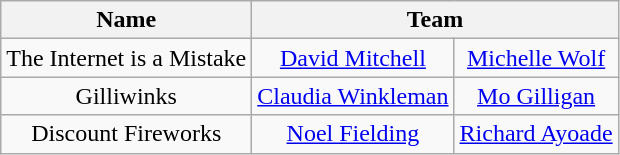<table class="wikitable" style="text-align:center">
<tr>
<th scope="col">Name</th>
<th colspan="2">Team</th>
</tr>
<tr>
<td>The Internet is a Mistake</td>
<td><a href='#'>David Mitchell</a></td>
<td><a href='#'>Michelle Wolf</a></td>
</tr>
<tr>
<td>Gilliwinks</td>
<td><a href='#'>Claudia Winkleman</a></td>
<td><a href='#'>Mo Gilligan</a></td>
</tr>
<tr>
<td>Discount Fireworks</td>
<td><a href='#'>Noel Fielding</a></td>
<td><a href='#'>Richard Ayoade</a></td>
</tr>
</table>
